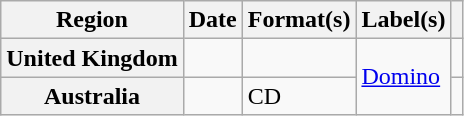<table class="wikitable plainrowheaders">
<tr>
<th scope="col">Region</th>
<th scope="col">Date</th>
<th scope="col">Format(s)</th>
<th scope="col">Label(s)</th>
<th scope="col"></th>
</tr>
<tr>
<th scope="row">United Kingdom</th>
<td></td>
<td></td>
<td rowspan="2"><a href='#'>Domino</a></td>
<td></td>
</tr>
<tr>
<th scope="row">Australia</th>
<td></td>
<td>CD</td>
<td></td>
</tr>
</table>
